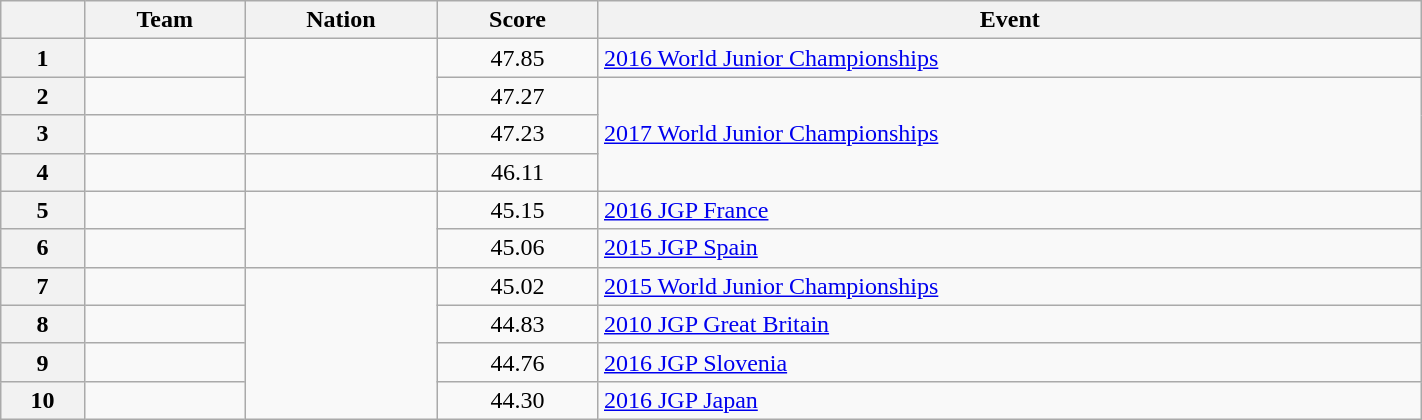<table class="wikitable unsortable" style="text-align:left; width:75%">
<tr>
<th scope="col"></th>
<th scope="col">Team</th>
<th scope="col">Nation</th>
<th scope="col">Score</th>
<th scope="col">Event</th>
</tr>
<tr>
<th scope="row">1</th>
<td></td>
<td rowspan="2"></td>
<td style="text-align:center">47.85</td>
<td><a href='#'>2016 World Junior Championships</a></td>
</tr>
<tr>
<th scope="row">2</th>
<td></td>
<td style="text-align:center">47.27</td>
<td rowspan="3"><a href='#'>2017 World Junior Championships</a></td>
</tr>
<tr>
<th scope="row">3</th>
<td></td>
<td></td>
<td style="text-align:center">47.23</td>
</tr>
<tr>
<th scope="row">4</th>
<td></td>
<td></td>
<td style="text-align:center">46.11</td>
</tr>
<tr>
<th scope="row">5</th>
<td></td>
<td rowspan="2"></td>
<td style="text-align:center">45.15</td>
<td><a href='#'>2016 JGP France</a></td>
</tr>
<tr>
<th scope="row">6</th>
<td></td>
<td style="text-align:center">45.06</td>
<td><a href='#'>2015 JGP Spain</a></td>
</tr>
<tr>
<th scope="row">7</th>
<td></td>
<td rowspan="4"></td>
<td style="text-align:center">45.02</td>
<td><a href='#'>2015 World Junior Championships</a></td>
</tr>
<tr>
<th scope="row">8</th>
<td></td>
<td style="text-align:center">44.83</td>
<td><a href='#'>2010 JGP Great Britain</a></td>
</tr>
<tr>
<th scope="row">9</th>
<td></td>
<td style="text-align:center">44.76</td>
<td><a href='#'>2016 JGP Slovenia</a></td>
</tr>
<tr>
<th scope="row">10</th>
<td></td>
<td style="text-align:center">44.30</td>
<td><a href='#'>2016 JGP Japan</a></td>
</tr>
</table>
